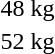<table>
<tr>
<td rowspan=2>48 kg</td>
<td rowspan=2></td>
<td rowspan=2></td>
<td></td>
</tr>
<tr>
<td></td>
</tr>
<tr>
<td rowspan=2>52 kg</td>
<td rowspan=2></td>
<td rowspan=2></td>
<td></td>
</tr>
<tr>
<td></td>
</tr>
</table>
